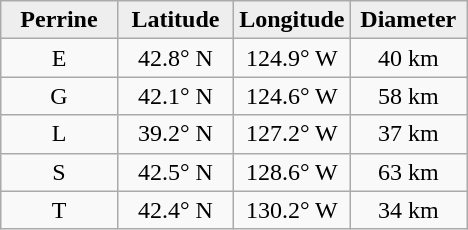<table class="wikitable">
<tr>
<th width="25%" style="background:#eeeeee;">Perrine</th>
<th width="25%" style="background:#eeeeee;">Latitude</th>
<th width="25%" style="background:#eeeeee;">Longitude</th>
<th width="25%" style="background:#eeeeee;">Diameter</th>
</tr>
<tr>
<td align="center">E</td>
<td align="center">42.8° N</td>
<td align="center">124.9° W</td>
<td align="center">40 km</td>
</tr>
<tr>
<td align="center">G</td>
<td align="center">42.1° N</td>
<td align="center">124.6° W</td>
<td align="center">58 km</td>
</tr>
<tr>
<td align="center">L</td>
<td align="center">39.2° N</td>
<td align="center">127.2° W</td>
<td align="center">37 km</td>
</tr>
<tr>
<td align="center">S</td>
<td align="center">42.5° N</td>
<td align="center">128.6° W</td>
<td align="center">63 km</td>
</tr>
<tr>
<td align="center">T</td>
<td align="center">42.4° N</td>
<td align="center">130.2° W</td>
<td align="center">34 km</td>
</tr>
</table>
